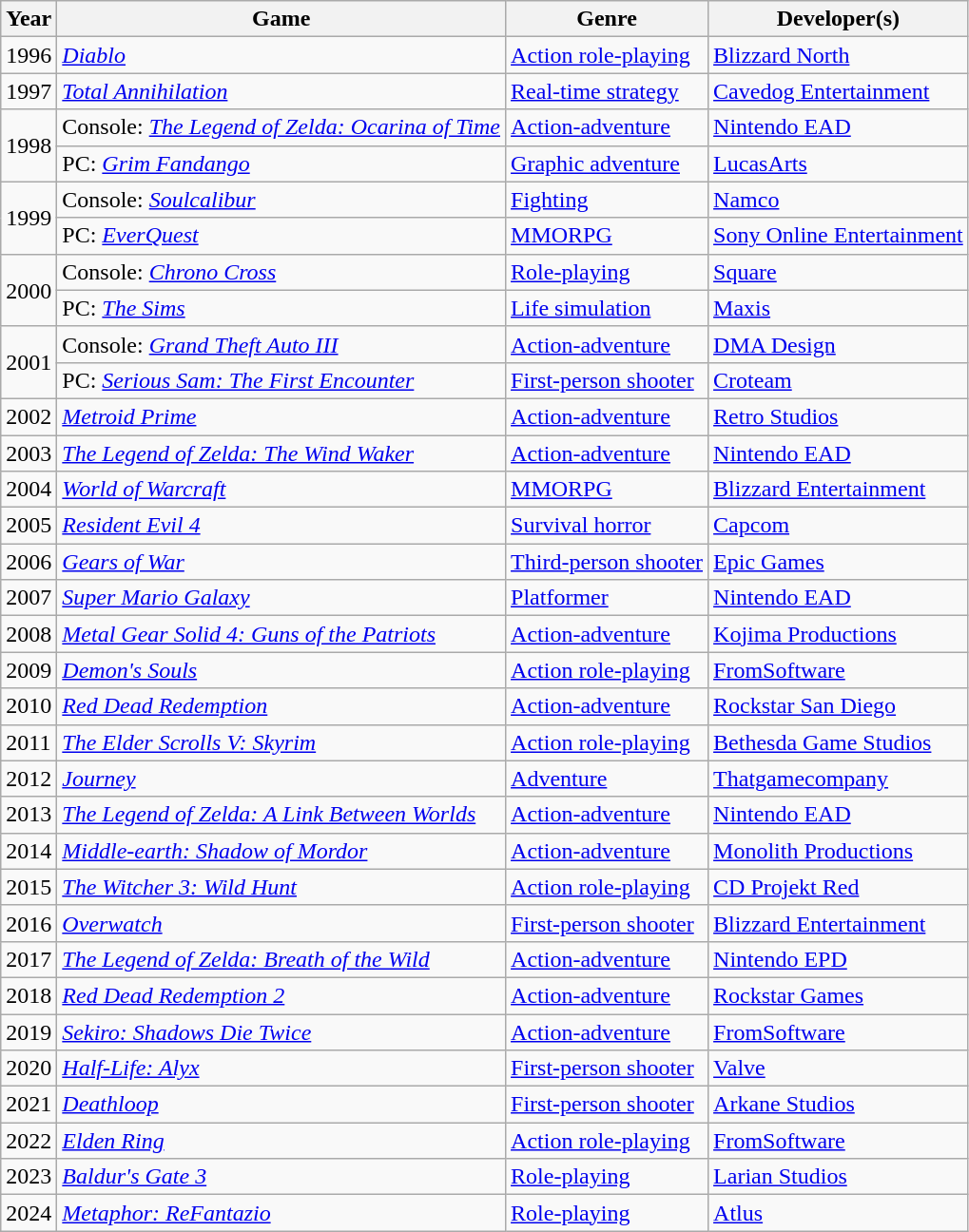<table class="wikitable">
<tr>
<th>Year</th>
<th>Game</th>
<th>Genre</th>
<th>Developer(s)</th>
</tr>
<tr>
<td>1996</td>
<td><em><a href='#'>Diablo</a></em></td>
<td><a href='#'>Action role-playing</a></td>
<td><a href='#'>Blizzard North</a></td>
</tr>
<tr>
<td>1997</td>
<td><em><a href='#'>Total Annihilation</a></em></td>
<td><a href='#'>Real-time strategy</a></td>
<td><a href='#'>Cavedog Entertainment</a></td>
</tr>
<tr>
<td rowspan="2">1998</td>
<td>Console: <em><a href='#'>The Legend of Zelda: Ocarina of Time</a></em></td>
<td><a href='#'>Action-adventure</a></td>
<td><a href='#'>Nintendo EAD</a></td>
</tr>
<tr>
<td>PC: <em><a href='#'>Grim Fandango</a></em></td>
<td><a href='#'>Graphic adventure</a></td>
<td><a href='#'>LucasArts</a></td>
</tr>
<tr>
<td rowspan="2">1999</td>
<td>Console: <em><a href='#'>Soulcalibur</a></em></td>
<td><a href='#'>Fighting</a></td>
<td><a href='#'>Namco</a></td>
</tr>
<tr>
<td>PC: <em><a href='#'>EverQuest</a></em></td>
<td><a href='#'>MMORPG</a></td>
<td><a href='#'>Sony Online Entertainment</a></td>
</tr>
<tr>
<td rowspan="2">2000</td>
<td>Console: <em><a href='#'>Chrono Cross</a></em></td>
<td><a href='#'>Role-playing</a></td>
<td><a href='#'>Square</a></td>
</tr>
<tr>
<td>PC: <em><a href='#'>The Sims</a></em></td>
<td><a href='#'>Life simulation</a></td>
<td><a href='#'>Maxis</a></td>
</tr>
<tr>
<td rowspan="2">2001</td>
<td>Console: <em><a href='#'>Grand Theft Auto III</a></em></td>
<td><a href='#'>Action-adventure</a></td>
<td><a href='#'>DMA Design</a></td>
</tr>
<tr>
<td>PC: <em><a href='#'>Serious Sam: The First Encounter</a></em></td>
<td><a href='#'>First-person shooter</a></td>
<td><a href='#'>Croteam</a></td>
</tr>
<tr>
<td>2002</td>
<td><em><a href='#'>Metroid Prime</a></em></td>
<td><a href='#'>Action-adventure</a></td>
<td><a href='#'>Retro Studios</a></td>
</tr>
<tr>
<td>2003</td>
<td><em><a href='#'>The Legend of Zelda: The Wind Waker</a></em></td>
<td><a href='#'>Action-adventure</a></td>
<td><a href='#'>Nintendo EAD</a></td>
</tr>
<tr>
<td>2004</td>
<td><em><a href='#'>World of Warcraft</a></em></td>
<td><a href='#'>MMORPG</a></td>
<td><a href='#'>Blizzard Entertainment</a></td>
</tr>
<tr>
<td>2005</td>
<td><em><a href='#'>Resident Evil 4</a></em></td>
<td><a href='#'>Survival horror</a></td>
<td><a href='#'>Capcom</a></td>
</tr>
<tr>
<td>2006</td>
<td><em><a href='#'>Gears of War</a></em></td>
<td><a href='#'>Third-person shooter</a></td>
<td><a href='#'>Epic Games</a></td>
</tr>
<tr>
<td>2007</td>
<td><em><a href='#'>Super Mario Galaxy</a></em></td>
<td><a href='#'>Platformer</a></td>
<td><a href='#'>Nintendo EAD</a></td>
</tr>
<tr>
<td>2008</td>
<td><em><a href='#'>Metal Gear Solid 4: Guns of the Patriots</a></em></td>
<td><a href='#'>Action-adventure</a></td>
<td><a href='#'>Kojima Productions</a></td>
</tr>
<tr>
<td>2009</td>
<td><em><a href='#'>Demon's Souls</a></em></td>
<td><a href='#'>Action role-playing</a></td>
<td><a href='#'>FromSoftware</a></td>
</tr>
<tr>
<td>2010</td>
<td><em><a href='#'>Red Dead Redemption</a></em></td>
<td><a href='#'>Action-adventure</a></td>
<td><a href='#'>Rockstar San Diego</a></td>
</tr>
<tr>
<td>2011</td>
<td><em> <a href='#'>The Elder Scrolls V: Skyrim</a></em></td>
<td><a href='#'>Action role-playing</a></td>
<td><a href='#'>Bethesda Game Studios</a></td>
</tr>
<tr>
<td>2012</td>
<td><em> <a href='#'>Journey</a></em></td>
<td><a href='#'>Adventure</a></td>
<td><a href='#'>Thatgamecompany</a></td>
</tr>
<tr>
<td>2013</td>
<td><em> <a href='#'>The Legend of Zelda: A Link Between Worlds</a></em></td>
<td><a href='#'>Action-adventure</a></td>
<td><a href='#'>Nintendo EAD</a></td>
</tr>
<tr>
<td>2014</td>
<td><em><a href='#'>Middle-earth: Shadow of Mordor</a></em></td>
<td><a href='#'>Action-adventure</a></td>
<td><a href='#'>Monolith Productions</a></td>
</tr>
<tr>
<td>2015</td>
<td><em><a href='#'>The Witcher 3: Wild Hunt</a></em></td>
<td><a href='#'>Action role-playing</a></td>
<td><a href='#'>CD Projekt Red</a></td>
</tr>
<tr>
<td>2016</td>
<td><em><a href='#'>Overwatch</a></em></td>
<td><a href='#'>First-person shooter</a></td>
<td><a href='#'>Blizzard Entertainment</a></td>
</tr>
<tr>
<td>2017</td>
<td><em><a href='#'>The Legend of Zelda: Breath of the Wild</a></em></td>
<td><a href='#'>Action-adventure</a></td>
<td><a href='#'>Nintendo EPD</a></td>
</tr>
<tr>
<td>2018</td>
<td><em><a href='#'>Red Dead Redemption 2</a></em></td>
<td><a href='#'>Action-adventure</a></td>
<td><a href='#'>Rockstar Games</a></td>
</tr>
<tr>
<td>2019</td>
<td><em><a href='#'>Sekiro: Shadows Die Twice</a></em></td>
<td><a href='#'>Action-adventure</a></td>
<td><a href='#'>FromSoftware</a></td>
</tr>
<tr>
<td>2020</td>
<td><em><a href='#'>Half-Life: Alyx</a></em></td>
<td><a href='#'>First-person shooter</a></td>
<td><a href='#'>Valve</a></td>
</tr>
<tr>
<td>2021</td>
<td><em><a href='#'>Deathloop</a></em></td>
<td><a href='#'>First-person shooter</a></td>
<td><a href='#'>Arkane Studios</a></td>
</tr>
<tr>
<td>2022</td>
<td><em><a href='#'>Elden Ring</a></em></td>
<td><a href='#'>Action role-playing</a></td>
<td><a href='#'>FromSoftware</a></td>
</tr>
<tr>
<td>2023</td>
<td><em><a href='#'>Baldur's Gate 3</a></em></td>
<td><a href='#'>Role-playing</a></td>
<td><a href='#'>Larian Studios</a></td>
</tr>
<tr>
<td>2024</td>
<td><em><a href='#'>Metaphor: ReFantazio</a></em></td>
<td><a href='#'>Role-playing</a></td>
<td><a href='#'>Atlus</a></td>
</tr>
</table>
